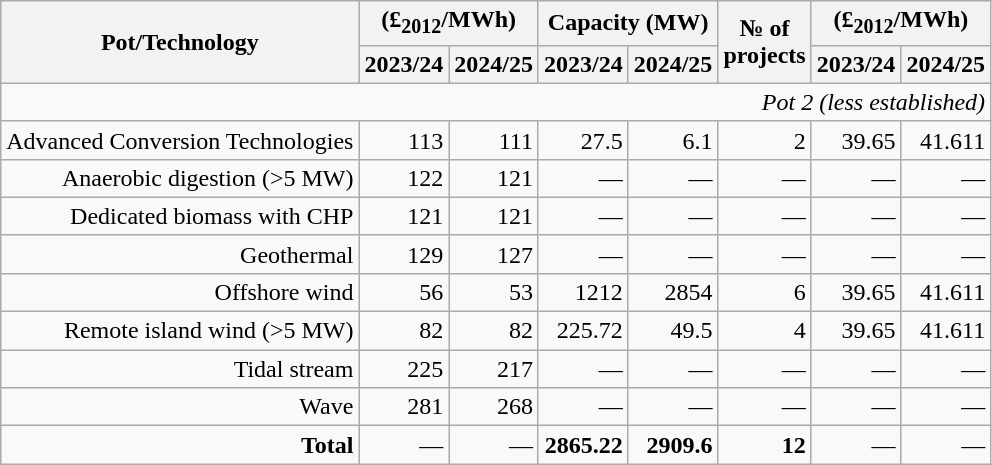<table class="wikitable col1left"  style="text-align:right">
<tr>
<th rowspan="2">Pot/Technology</th>
<th colspan="2"> (£<sub>2012</sub>/MWh)</th>
<th colspan="2">Capacity (MW)</th>
<th rowspan="2">№ of<br>projects</th>
<th colspan="2"> (£<sub>2012</sub>/MWh)</th>
</tr>
<tr>
<th>2023/24</th>
<th>2024/25</th>
<th>2023/24</th>
<th>2024/25</th>
<th>2023/24</th>
<th>2024/25</th>
</tr>
<tr>
<td colspan="8"><em>Pot 2 (less established)</em></td>
</tr>
<tr>
<td>Advanced Conversion Technologies</td>
<td>113</td>
<td>111</td>
<td>27.5</td>
<td>6.1</td>
<td>2</td>
<td>39.65</td>
<td>41.611</td>
</tr>
<tr>
<td>Anaerobic digestion (>5 MW)</td>
<td>122</td>
<td>121</td>
<td>—</td>
<td>—</td>
<td>—</td>
<td>—</td>
<td>—</td>
</tr>
<tr>
<td>Dedicated biomass with CHP</td>
<td>121</td>
<td>121</td>
<td>—</td>
<td>—</td>
<td>—</td>
<td>—</td>
<td>—</td>
</tr>
<tr>
<td>Geothermal</td>
<td>129</td>
<td>127</td>
<td>—</td>
<td>—</td>
<td>—</td>
<td>—</td>
<td>—</td>
</tr>
<tr>
<td>Offshore wind</td>
<td>56</td>
<td>53</td>
<td>1212</td>
<td>2854</td>
<td>6</td>
<td>39.65</td>
<td>41.611</td>
</tr>
<tr>
<td>Remote island wind (>5 MW)</td>
<td>82</td>
<td>82</td>
<td>225.72</td>
<td>49.5</td>
<td>4</td>
<td>39.65</td>
<td>41.611</td>
</tr>
<tr>
<td>Tidal stream</td>
<td>225</td>
<td>217</td>
<td>—</td>
<td>—</td>
<td>—</td>
<td>—</td>
<td>—</td>
</tr>
<tr>
<td>Wave</td>
<td>281</td>
<td>268</td>
<td>—</td>
<td>—</td>
<td>—</td>
<td>—</td>
<td>—</td>
</tr>
<tr>
<td><strong>Total</strong></td>
<td>—</td>
<td>—</td>
<td><strong>2865.22</strong></td>
<td><strong>2909.6</strong></td>
<td><strong>12</strong></td>
<td>—</td>
<td>—</td>
</tr>
</table>
